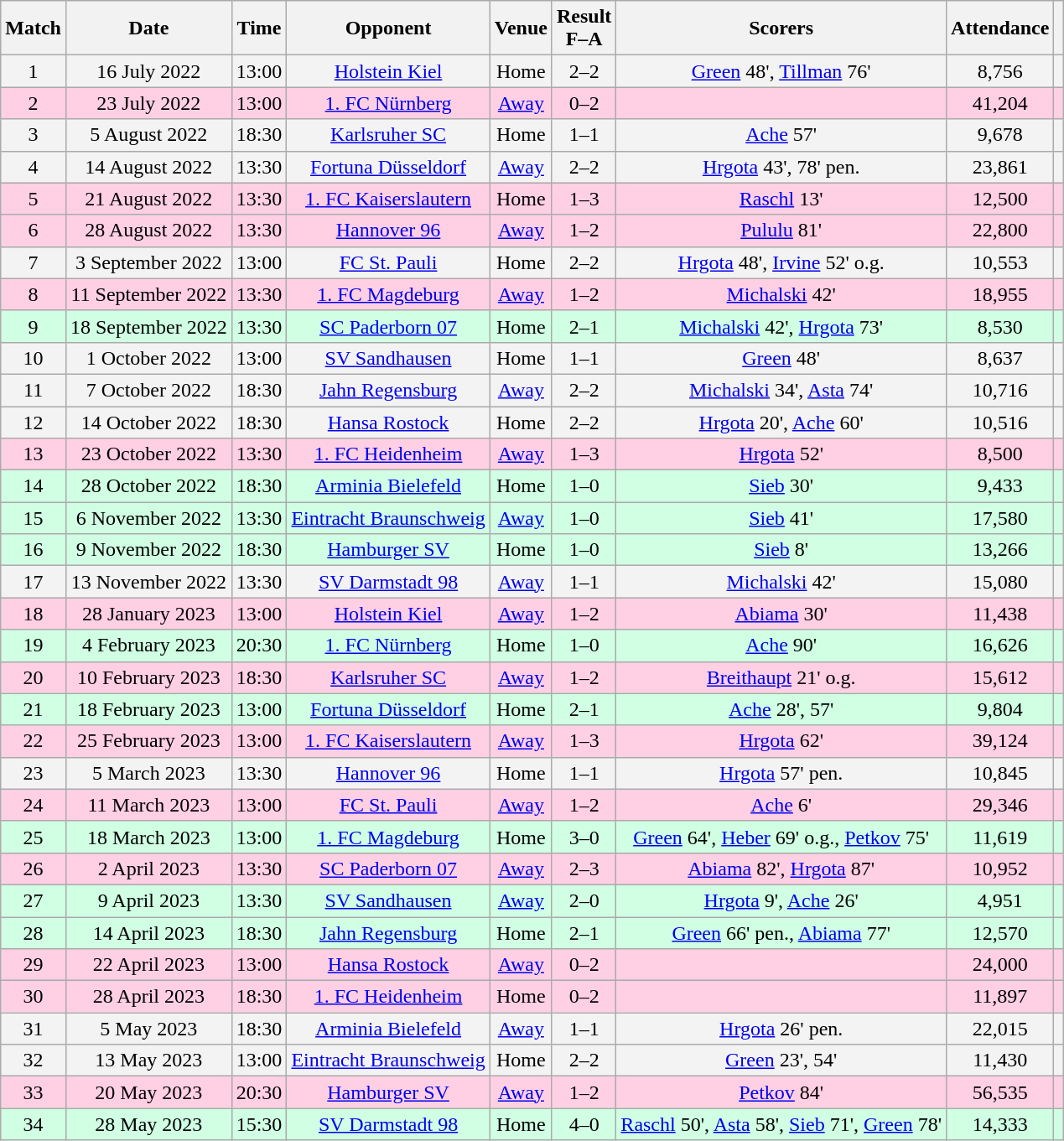<table class="wikitable sortable" style="text-align:center">
<tr>
<th>Match</th>
<th>Date</th>
<th>Time</th>
<th>Opponent</th>
<th>Venue</th>
<th>Result<br>F–A</th>
<th class="unsortable">Scorers</th>
<th>Attendance</th>
<th class="unsortable"></th>
</tr>
<tr bgcolor="#f3f3f3">
<td>1</td>
<td>16 July 2022</td>
<td>13:00</td>
<td><a href='#'>Holstein Kiel</a></td>
<td>Home</td>
<td>2–2</td>
<td><a href='#'>Green</a> 48', <a href='#'>Tillman</a> 76'</td>
<td>8,756</td>
<td></td>
</tr>
<tr bgcolor="#ffd0e3">
<td>2</td>
<td>23 July 2022</td>
<td>13:00</td>
<td><a href='#'>1. FC Nürnberg</a></td>
<td><a href='#'>Away</a></td>
<td>0–2</td>
<td></td>
<td>41,204</td>
<td></td>
</tr>
<tr bgcolor="#f3f3f3">
<td>3</td>
<td>5 August 2022</td>
<td>18:30</td>
<td><a href='#'>Karlsruher SC</a></td>
<td>Home</td>
<td>1–1</td>
<td><a href='#'>Ache</a> 57'</td>
<td>9,678</td>
<td></td>
</tr>
<tr bgcolor="#f3f3f3">
<td>4</td>
<td>14 August 2022</td>
<td>13:30</td>
<td><a href='#'>Fortuna Düsseldorf</a></td>
<td><a href='#'>Away</a></td>
<td>2–2</td>
<td><a href='#'>Hrgota</a> 43', 78' pen.</td>
<td>23,861</td>
<td></td>
</tr>
<tr bgcolor="#ffd0e3">
<td>5</td>
<td>21 August 2022</td>
<td>13:30</td>
<td><a href='#'>1. FC Kaiserslautern</a></td>
<td>Home</td>
<td>1–3</td>
<td><a href='#'>Raschl</a> 13'</td>
<td>12,500</td>
<td></td>
</tr>
<tr bgcolor="#ffd0e3">
<td>6</td>
<td>28 August 2022</td>
<td>13:30</td>
<td><a href='#'>Hannover 96</a></td>
<td><a href='#'>Away</a></td>
<td>1–2</td>
<td><a href='#'>Pululu</a> 81'</td>
<td>22,800</td>
<td></td>
</tr>
<tr bgcolor="#f3f3f3">
<td>7</td>
<td>3 September 2022</td>
<td>13:00</td>
<td><a href='#'>FC St. Pauli</a></td>
<td>Home</td>
<td>2–2</td>
<td><a href='#'>Hrgota</a> 48', <a href='#'>Irvine</a> 52' o.g.</td>
<td>10,553</td>
<td></td>
</tr>
<tr bgcolor="#ffd0e3">
<td>8</td>
<td>11 September 2022</td>
<td>13:30</td>
<td><a href='#'>1. FC Magdeburg</a></td>
<td><a href='#'>Away</a></td>
<td>1–2</td>
<td><a href='#'>Michalski</a> 42'</td>
<td>18,955</td>
<td></td>
</tr>
<tr bgcolor="#d0ffe3">
<td>9</td>
<td>18 September 2022</td>
<td>13:30</td>
<td><a href='#'>SC Paderborn 07</a></td>
<td>Home</td>
<td>2–1</td>
<td><a href='#'>Michalski</a> 42', <a href='#'>Hrgota</a> 73'</td>
<td>8,530</td>
<td></td>
</tr>
<tr bgcolor="#f3f3f3">
<td>10</td>
<td>1 October 2022</td>
<td>13:00</td>
<td><a href='#'>SV Sandhausen</a></td>
<td>Home</td>
<td>1–1</td>
<td><a href='#'>Green</a> 48'</td>
<td>8,637</td>
<td></td>
</tr>
<tr bgcolor="#f3f3f3">
<td>11</td>
<td>7 October 2022</td>
<td>18:30</td>
<td><a href='#'>Jahn Regensburg</a></td>
<td><a href='#'>Away</a></td>
<td>2–2</td>
<td><a href='#'>Michalski</a> 34', <a href='#'>Asta</a> 74'</td>
<td>10,716</td>
<td></td>
</tr>
<tr bgcolor="#f3f3f3">
<td>12</td>
<td>14 October 2022</td>
<td>18:30</td>
<td><a href='#'>Hansa Rostock</a></td>
<td>Home</td>
<td>2–2</td>
<td><a href='#'>Hrgota</a> 20', <a href='#'>Ache</a> 60'</td>
<td>10,516</td>
<td></td>
</tr>
<tr bgcolor="#ffd0e3">
<td>13</td>
<td>23 October 2022</td>
<td>13:30</td>
<td><a href='#'>1. FC Heidenheim</a></td>
<td><a href='#'>Away</a></td>
<td>1–3</td>
<td><a href='#'>Hrgota</a> 52'</td>
<td>8,500</td>
<td></td>
</tr>
<tr bgcolor="#d0ffe3">
<td>14</td>
<td>28 October 2022</td>
<td>18:30</td>
<td><a href='#'>Arminia Bielefeld</a></td>
<td>Home</td>
<td>1–0</td>
<td><a href='#'>Sieb</a> 30'</td>
<td>9,433</td>
<td></td>
</tr>
<tr bgcolor="#d0ffe3">
<td>15</td>
<td>6 November 2022</td>
<td>13:30</td>
<td><a href='#'>Eintracht Braunschweig</a></td>
<td><a href='#'>Away</a></td>
<td>1–0</td>
<td><a href='#'>Sieb</a> 41'</td>
<td>17,580</td>
<td></td>
</tr>
<tr bgcolor="#d0ffe3">
<td>16</td>
<td>9 November 2022</td>
<td>18:30</td>
<td><a href='#'>Hamburger SV</a></td>
<td>Home</td>
<td>1–0</td>
<td><a href='#'>Sieb</a> 8'</td>
<td>13,266</td>
<td></td>
</tr>
<tr bgcolor="#f3f3f3">
<td>17</td>
<td>13 November 2022</td>
<td>13:30</td>
<td><a href='#'>SV Darmstadt 98</a></td>
<td><a href='#'>Away</a></td>
<td>1–1</td>
<td><a href='#'>Michalski</a> 42'</td>
<td>15,080</td>
<td></td>
</tr>
<tr bgcolor="#ffd0e3">
<td>18</td>
<td>28 January 2023</td>
<td>13:00</td>
<td><a href='#'>Holstein Kiel</a></td>
<td><a href='#'>Away</a></td>
<td>1–2</td>
<td><a href='#'>Abiama</a> 30'</td>
<td>11,438</td>
<td></td>
</tr>
<tr bgcolor="#d0ffe3">
<td>19</td>
<td>4 February 2023</td>
<td>20:30</td>
<td><a href='#'>1. FC Nürnberg</a></td>
<td>Home</td>
<td>1–0</td>
<td><a href='#'>Ache</a> 90'</td>
<td>16,626</td>
<td></td>
</tr>
<tr bgcolor="#ffd0e3">
<td>20</td>
<td>10 February 2023</td>
<td>18:30</td>
<td><a href='#'>Karlsruher SC</a></td>
<td><a href='#'>Away</a></td>
<td>1–2</td>
<td><a href='#'>Breithaupt</a> 21' o.g.</td>
<td>15,612</td>
<td></td>
</tr>
<tr bgcolor="#d0ffe3">
<td>21</td>
<td>18 February 2023</td>
<td>13:00</td>
<td><a href='#'>Fortuna Düsseldorf</a></td>
<td>Home</td>
<td>2–1</td>
<td><a href='#'>Ache</a> 28', 57'</td>
<td>9,804</td>
<td></td>
</tr>
<tr bgcolor="#ffd0e3">
<td>22</td>
<td>25 February 2023</td>
<td>13:00</td>
<td><a href='#'>1. FC Kaiserslautern</a></td>
<td><a href='#'>Away</a></td>
<td>1–3</td>
<td><a href='#'>Hrgota</a> 62'</td>
<td>39,124</td>
<td></td>
</tr>
<tr bgcolor="#f3f3f3">
<td>23</td>
<td>5 March 2023</td>
<td>13:30</td>
<td><a href='#'>Hannover 96</a></td>
<td>Home</td>
<td>1–1</td>
<td><a href='#'>Hrgota</a> 57' pen.</td>
<td>10,845</td>
<td></td>
</tr>
<tr bgcolor="#ffd0e3">
<td>24</td>
<td>11 March 2023</td>
<td>13:00</td>
<td><a href='#'>FC St. Pauli</a></td>
<td><a href='#'>Away</a></td>
<td>1–2</td>
<td><a href='#'>Ache</a> 6'</td>
<td>29,346</td>
<td></td>
</tr>
<tr bgcolor="#d0ffe3">
<td>25</td>
<td>18 March 2023</td>
<td>13:00</td>
<td><a href='#'>1. FC Magdeburg</a></td>
<td>Home</td>
<td>3–0</td>
<td><a href='#'>Green</a> 64', <a href='#'>Heber</a> 69' o.g., <a href='#'>Petkov</a> 75'</td>
<td>11,619</td>
<td></td>
</tr>
<tr bgcolor="#ffd0e3">
<td>26</td>
<td>2 April 2023</td>
<td>13:30</td>
<td><a href='#'>SC Paderborn 07</a></td>
<td><a href='#'>Away</a></td>
<td>2–3</td>
<td><a href='#'>Abiama</a> 82', <a href='#'>Hrgota</a> 87'</td>
<td>10,952</td>
<td></td>
</tr>
<tr bgcolor="#d0ffe3">
<td>27</td>
<td>9 April 2023</td>
<td>13:30</td>
<td><a href='#'>SV Sandhausen</a></td>
<td><a href='#'>Away</a></td>
<td>2–0</td>
<td><a href='#'>Hrgota</a> 9', <a href='#'>Ache</a> 26'</td>
<td>4,951</td>
<td></td>
</tr>
<tr bgcolor="#d0ffe3">
<td>28</td>
<td>14 April 2023</td>
<td>18:30</td>
<td><a href='#'>Jahn Regensburg</a></td>
<td>Home</td>
<td>2–1</td>
<td><a href='#'>Green</a> 66' pen., <a href='#'>Abiama</a> 77'</td>
<td>12,570</td>
<td></td>
</tr>
<tr bgcolor="#ffd0e3">
<td>29</td>
<td>22 April 2023</td>
<td>13:00</td>
<td><a href='#'>Hansa Rostock</a></td>
<td><a href='#'>Away</a></td>
<td>0–2</td>
<td></td>
<td>24,000</td>
<td></td>
</tr>
<tr bgcolor="#ffd0e3">
<td>30</td>
<td>28 April 2023</td>
<td>18:30</td>
<td><a href='#'>1. FC Heidenheim</a></td>
<td>Home</td>
<td>0–2</td>
<td></td>
<td>11,897</td>
<td></td>
</tr>
<tr bgcolor="#f3f3f3">
<td>31</td>
<td>5 May 2023</td>
<td>18:30</td>
<td><a href='#'>Arminia Bielefeld</a></td>
<td><a href='#'>Away</a></td>
<td>1–1</td>
<td><a href='#'>Hrgota</a> 26' pen.</td>
<td>22,015</td>
<td></td>
</tr>
<tr bgcolor="#f3f3f3">
<td>32</td>
<td>13 May 2023</td>
<td>13:00</td>
<td><a href='#'>Eintracht Braunschweig</a></td>
<td>Home</td>
<td>2–2</td>
<td><a href='#'>Green</a> 23', 54'</td>
<td>11,430</td>
<td></td>
</tr>
<tr bgcolor="#ffd0e3">
<td>33</td>
<td>20 May 2023</td>
<td>20:30</td>
<td><a href='#'>Hamburger SV</a></td>
<td><a href='#'>Away</a></td>
<td>1–2</td>
<td><a href='#'>Petkov</a> 84'</td>
<td>56,535</td>
<td></td>
</tr>
<tr bgcolor="#d0ffe3">
<td>34</td>
<td>28 May 2023</td>
<td>15:30</td>
<td><a href='#'>SV Darmstadt 98</a></td>
<td>Home</td>
<td>4–0</td>
<td><a href='#'>Raschl</a> 50', <a href='#'>Asta</a> 58', <a href='#'>Sieb</a> 71', <a href='#'>Green</a> 78'</td>
<td>14,333</td>
<td></td>
</tr>
</table>
